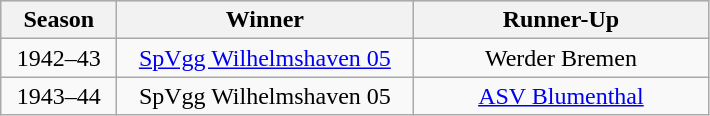<table class="wikitable">
<tr align="center" bgcolor="#dfdfdf">
<th width="70">Season</th>
<th width="190">Winner</th>
<th width="190">Runner-Up</th>
</tr>
<tr align="center">
<td>1942–43</td>
<td><a href='#'>SpVgg Wilhelmshaven 05</a></td>
<td>Werder Bremen</td>
</tr>
<tr align="center">
<td>1943–44</td>
<td>SpVgg Wilhelmshaven 05</td>
<td><a href='#'>ASV Blumenthal</a></td>
</tr>
</table>
